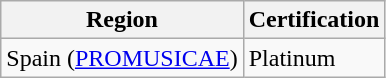<table class="wikitable sortable">
<tr>
<th>Region</th>
<th>Certification</th>
</tr>
<tr>
<td>Spain (<a href='#'>PROMUSICAE</a>)</td>
<td>Platinum</td>
</tr>
</table>
